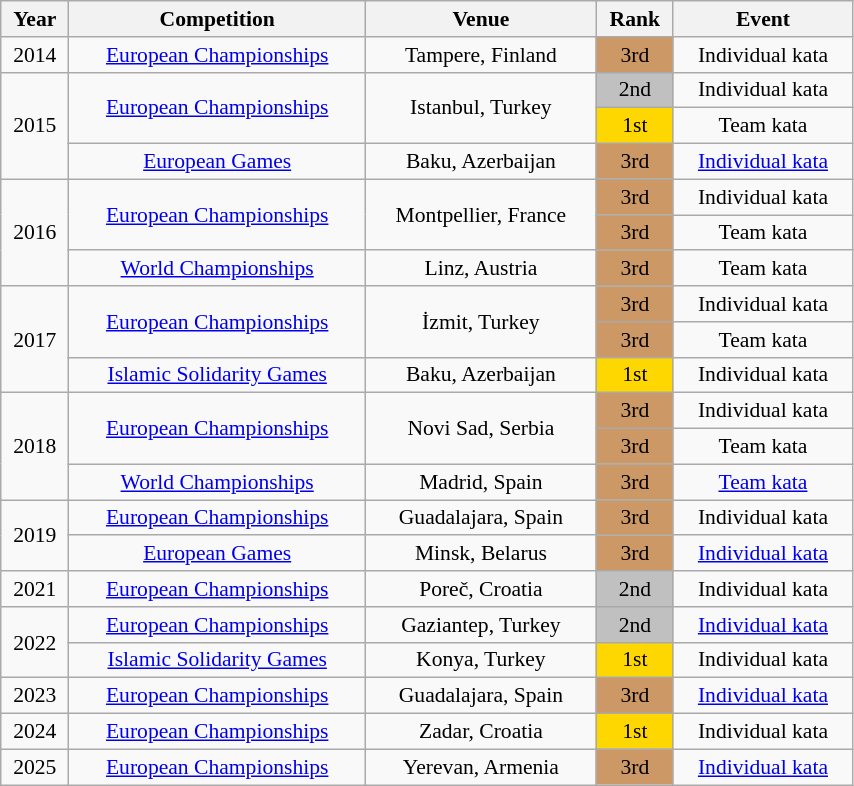<table class="wikitable sortable" width=45% style="font-size:90%; text-align:center;">
<tr>
<th>Year</th>
<th>Competition</th>
<th>Venue</th>
<th>Rank</th>
<th>Event</th>
</tr>
<tr>
<td>2014</td>
<td><a href='#'>European Championships</a></td>
<td>Tampere, Finland</td>
<td bgcolor="cc9966">3rd</td>
<td>Individual kata</td>
</tr>
<tr>
<td rowspan=3>2015</td>
<td rowspan=2><a href='#'>European Championships</a></td>
<td rowspan=2>Istanbul, Turkey</td>
<td bgcolor="silver">2nd</td>
<td>Individual kata</td>
</tr>
<tr>
<td bgcolor="gold">1st</td>
<td>Team kata</td>
</tr>
<tr>
<td><a href='#'>European Games</a></td>
<td>Baku, Azerbaijan</td>
<td bgcolor="cc9966">3rd</td>
<td><a href='#'>Individual kata</a></td>
</tr>
<tr>
<td rowspan=3>2016</td>
<td rowspan=2><a href='#'>European Championships</a></td>
<td rowspan=2>Montpellier, France</td>
<td bgcolor="cc9966">3rd</td>
<td>Individual kata</td>
</tr>
<tr>
<td bgcolor="cc9966">3rd</td>
<td>Team kata</td>
</tr>
<tr>
<td><a href='#'>World Championships</a></td>
<td>Linz, Austria</td>
<td bgcolor="cc9966">3rd</td>
<td>Team kata</td>
</tr>
<tr>
<td rowspan=3>2017</td>
<td rowspan=2><a href='#'>European Championships</a></td>
<td rowspan=2>İzmit, Turkey</td>
<td bgcolor="cc9966">3rd</td>
<td>Individual kata</td>
</tr>
<tr>
<td bgcolor="cc9966">3rd</td>
<td>Team kata</td>
</tr>
<tr>
<td><a href='#'>Islamic Solidarity Games</a></td>
<td>Baku, Azerbaijan</td>
<td bgcolor="gold">1st</td>
<td>Individual kata</td>
</tr>
<tr>
<td rowspan=3>2018</td>
<td rowspan=2><a href='#'>European Championships</a></td>
<td rowspan=2>Novi Sad, Serbia</td>
<td bgcolor="cc9966">3rd</td>
<td>Individual kata</td>
</tr>
<tr>
<td bgcolor="cc9966">3rd</td>
<td>Team kata</td>
</tr>
<tr>
<td><a href='#'>World Championships</a></td>
<td>Madrid, Spain</td>
<td bgcolor="cc9966">3rd</td>
<td><a href='#'>Team kata</a></td>
</tr>
<tr>
<td rowspan=2>2019</td>
<td><a href='#'>European Championships</a></td>
<td>Guadalajara, Spain</td>
<td bgcolor="cc9966">3rd</td>
<td>Individual kata</td>
</tr>
<tr>
<td><a href='#'>European Games</a></td>
<td>Minsk, Belarus</td>
<td bgcolor="cc9966">3rd</td>
<td><a href='#'>Individual kata</a></td>
</tr>
<tr>
<td>2021</td>
<td><a href='#'>European Championships</a></td>
<td>Poreč, Croatia</td>
<td bgcolor="silver">2nd</td>
<td>Individual kata</td>
</tr>
<tr>
<td rowspan=2>2022</td>
<td><a href='#'>European Championships</a></td>
<td>Gaziantep, Turkey</td>
<td bgcolor="silver">2nd</td>
<td><a href='#'>Individual kata</a></td>
</tr>
<tr>
<td><a href='#'>Islamic Solidarity Games</a></td>
<td>Konya, Turkey</td>
<td bgcolor="gold">1st</td>
<td>Individual kata</td>
</tr>
<tr>
<td>2023</td>
<td><a href='#'>European Championships</a></td>
<td>Guadalajara, Spain</td>
<td bgcolor="cc9966">3rd</td>
<td><a href='#'>Individual kata</a></td>
</tr>
<tr>
<td>2024</td>
<td><a href='#'>European Championships</a></td>
<td>Zadar, Croatia</td>
<td bgcolor="gold">1st</td>
<td>Individual kata</td>
</tr>
<tr>
<td>2025</td>
<td><a href='#'>European Championships</a></td>
<td>Yerevan, Armenia</td>
<td bgcolor="cc9966">3rd</td>
<td><a href='#'>Individual kata</a></td>
</tr>
</table>
